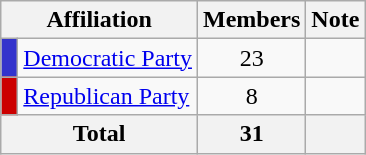<table class="wikitable">
<tr>
<th colspan="2" align="center" valign="bottom">Affiliation</th>
<th valign="bottom">Members</th>
<th valign="bottom">Note</th>
</tr>
<tr>
<td bgcolor="#3333CC"> </td>
<td><a href='#'>Democratic Party</a></td>
<td align="center">23</td>
<td></td>
</tr>
<tr>
<td bgcolor="#CC0000"> </td>
<td><a href='#'>Republican Party</a></td>
<td align="center">8</td>
<td></td>
</tr>
<tr>
<th colspan="2" align="center"><strong>Total</strong></th>
<th align="center"><strong>31</strong></th>
<th></th>
</tr>
</table>
